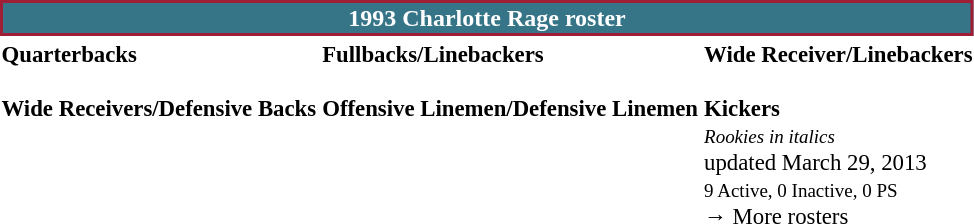<table class="toccolours" style="text-align: left;">
<tr>
<th colspan="7" style="background:#367588; border:2px solid #9F1D35; color:white; text-align:center;"><strong>1993 Charlotte Rage roster</strong></th>
</tr>
<tr>
<td style="font-size: 95%;" valign="top"><strong>Quarterbacks</strong><br>
<br><strong>Wide Receivers/Defensive Backs</strong>

</td>
<td style="font-size: 95%;" valign="top"><strong>Fullbacks/Linebackers</strong><br>
<br><strong>Offensive Linemen/Defensive Linemen</strong>
</td>
<td style="font-size: 95%;" valign="top"><strong>Wide Receiver/Linebackers</strong><br><br><strong>Kickers</strong>
<br><small><em>Rookies in italics</em></small><br>
 updated March 29, 2013<br>
<small>9 Active, 0 Inactive, 0 PS</small><br>→ More rosters</td>
</tr>
<tr>
</tr>
</table>
